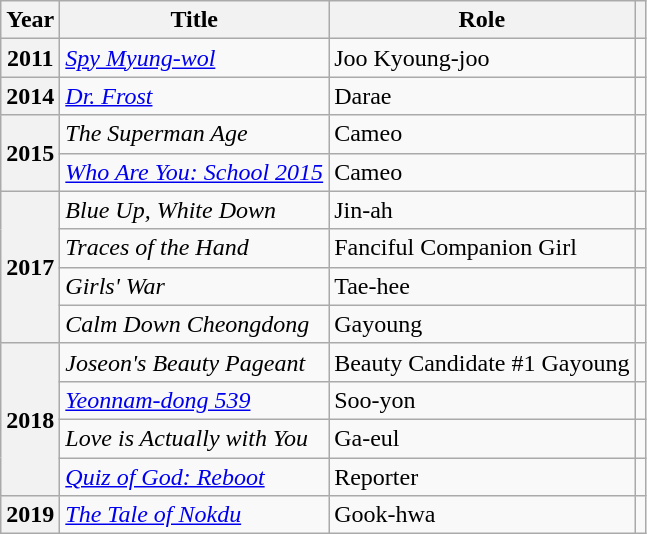<table class="wikitable plainrowheaders">
<tr>
<th scope="col">Year</th>
<th scope="col">Title</th>
<th scope="col">Role</th>
<th scope="col"></th>
</tr>
<tr>
<th scope="row">2011</th>
<td><em><a href='#'>Spy Myung-wol</a></em></td>
<td>Joo Kyoung-joo</td>
<td></td>
</tr>
<tr>
<th scope="row">2014</th>
<td><em><a href='#'>Dr. Frost</a></em></td>
<td>Darae</td>
<td></td>
</tr>
<tr>
<th scope="row" rowspan="2">2015</th>
<td><em>The Superman Age</em></td>
<td>Cameo</td>
<td></td>
</tr>
<tr>
<td><em><a href='#'>Who Are You: School 2015</a></em></td>
<td>Cameo</td>
<td></td>
</tr>
<tr>
<th scope="row" rowspan="4">2017</th>
<td><em>Blue Up, White Down</em></td>
<td>Jin-ah</td>
<td></td>
</tr>
<tr>
<td><em>Traces of the Hand</em></td>
<td>Fanciful Companion Girl</td>
<td></td>
</tr>
<tr>
<td><em>Girls' War</em></td>
<td>Tae-hee</td>
<td></td>
</tr>
<tr>
<td><em>Calm Down Cheongdong</em></td>
<td>Gayoung</td>
<td></td>
</tr>
<tr>
<th scope="row" rowspan="4">2018</th>
<td><em>Joseon's Beauty Pageant</em></td>
<td>Beauty Candidate #1 Gayoung</td>
<td></td>
</tr>
<tr>
<td><em><a href='#'>Yeonnam-dong 539</a></em></td>
<td>Soo-yon</td>
<td></td>
</tr>
<tr>
<td><em>Love is Actually with You</em></td>
<td>Ga-eul</td>
<td></td>
</tr>
<tr>
<td><em><a href='#'>Quiz of God: Reboot</a></em></td>
<td>Reporter</td>
<td></td>
</tr>
<tr>
<th scope="row">2019</th>
<td><em><a href='#'>The Tale of Nokdu</a></em></td>
<td>Gook-hwa</td>
<td></td>
</tr>
</table>
